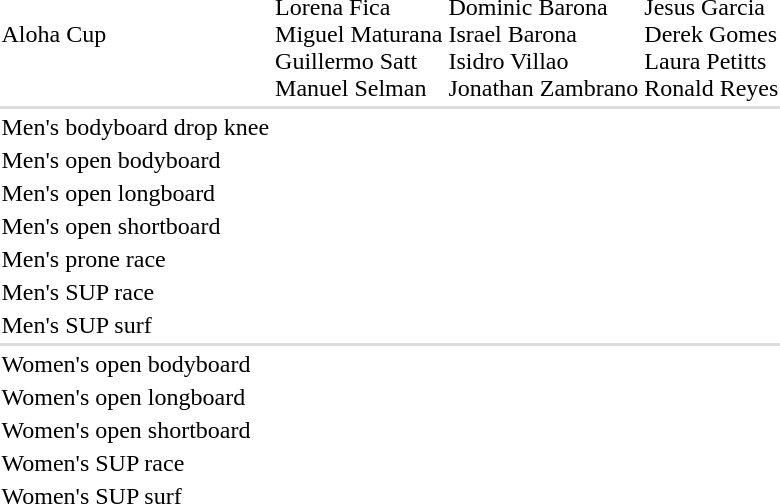<table>
<tr>
<td>Aloha Cup</td>
<td><br>Lorena Fica<br>Miguel Maturana<br>Guillermo Satt<br>Manuel Selman</td>
<td><br>Dominic Barona<br>Israel Barona<br>Isidro Villao<br>Jonathan Zambrano</td>
<td><br>Jesus Garcia<br>Derek Gomes<br>Laura Petitts<br>Ronald Reyes</td>
</tr>
<tr bgcolor=#dddddd>
<td colspan=4></td>
</tr>
<tr>
<td>Men's bodyboard drop knee</td>
<td></td>
<td></td>
<td></td>
</tr>
<tr>
<td>Men's open bodyboard</td>
<td></td>
<td></td>
<td></td>
</tr>
<tr>
<td>Men's open longboard</td>
<td></td>
<td></td>
<td></td>
</tr>
<tr>
<td>Men's open shortboard</td>
<td></td>
<td></td>
<td></td>
</tr>
<tr>
<td>Men's prone race</td>
<td></td>
<td></td>
<td></td>
</tr>
<tr>
<td>Men's SUP race</td>
<td></td>
<td></td>
<td></td>
</tr>
<tr>
<td>Men's SUP surf</td>
<td></td>
<td nowrap></td>
<td></td>
</tr>
<tr bgcolor=#dddddd>
<td colspan=4></td>
</tr>
<tr>
<td>Women's open bodyboard</td>
<td></td>
<td></td>
<td></td>
</tr>
<tr>
<td>Women's open longboard</td>
<td nowrap></td>
<td></td>
<td nowrap></td>
</tr>
<tr>
<td>Women's open shortboard</td>
<td></td>
<td></td>
<td></td>
</tr>
<tr>
<td>Women's SUP race</td>
<td></td>
<td></td>
<td></td>
</tr>
<tr>
<td>Women's SUP surf</td>
<td></td>
<td></td>
<td></td>
</tr>
</table>
